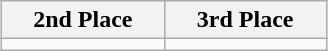<table class="wikitable" style="margin:auto">
<tr>
<th width="34%">2nd Place</th>
<th width="34%">3rd Place</th>
</tr>
<tr>
<td align="center"></td>
<td align="center"></td>
</tr>
</table>
